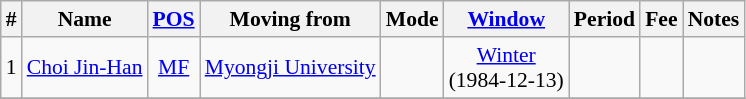<table class="wikitable sortable" style="text-align: center; font-size:90%;">
<tr>
<th>#</th>
<th>Name</th>
<th><a href='#'>POS</a></th>
<th>Moving from</th>
<th>Mode</th>
<th><a href='#'>Window</a></th>
<th>Period</th>
<th>Fee</th>
<th>Notes</th>
</tr>
<tr>
<td>1</td>
<td align=left> <a href='#'>Choi Jin-Han</a></td>
<td><a href='#'>MF</a></td>
<td align=left> <a href='#'>Myongji University</a></td>
<td></td>
<td><a href='#'>Winter</a><br>(1984-12-13)</td>
<td></td>
<td></td>
<td></td>
</tr>
<tr>
</tr>
</table>
